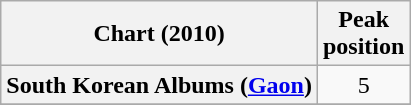<table class="wikitable plainrowheaders" style="text-align:center;">
<tr>
<th>Chart (2010)</th>
<th>Peak<br>position</th>
</tr>
<tr>
<th scope="row">South Korean Albums (<a href='#'>Gaon</a>)</th>
<td>5</td>
</tr>
<tr>
</tr>
</table>
